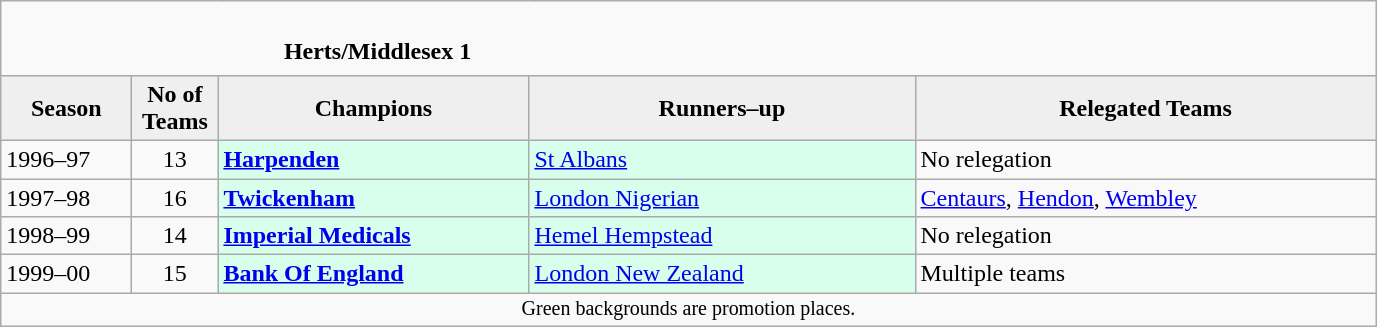<table class="wikitable" style="text-align: left;">
<tr>
<td colspan="11" cellpadding="0" cellspacing="0"><br><table border="0" style="width:100%;" cellpadding="0" cellspacing="0">
<tr>
<td style="width:20%; border:0;"></td>
<td style="border:0;"><strong>Herts/Middlesex 1</strong></td>
<td style="width:20%; border:0;"></td>
</tr>
</table>
</td>
</tr>
<tr>
<th style="background:#efefef; width:80px;">Season</th>
<th style="background:#efefef; width:50px;">No of Teams</th>
<th style="background:#efefef; width:200px;">Champions</th>
<th style="background:#efefef; width:250px;">Runners–up</th>
<th style="background:#efefef; width:300px;">Relegated Teams</th>
</tr>
<tr align=left>
<td>1996–97</td>
<td style="text-align: center;">13</td>
<td style="background:#d8ffeb;"><strong><a href='#'>Harpenden</a></strong></td>
<td style="background:#d8ffeb;"><a href='#'>St Albans</a></td>
<td>No relegation</td>
</tr>
<tr>
<td>1997–98</td>
<td style="text-align: center;">16</td>
<td style="background:#d8ffeb;"><strong><a href='#'>Twickenham</a></strong></td>
<td style="background:#d8ffeb;"><a href='#'>London Nigerian</a></td>
<td><a href='#'>Centaurs</a>, <a href='#'>Hendon</a>, <a href='#'>Wembley</a></td>
</tr>
<tr>
<td>1998–99</td>
<td style="text-align: center;">14</td>
<td style="background:#d8ffeb;"><strong><a href='#'>Imperial Medicals</a></strong></td>
<td style="background:#d8ffeb;"><a href='#'>Hemel Hempstead</a></td>
<td>No relegation</td>
</tr>
<tr>
<td>1999–00</td>
<td style="text-align: center;">15</td>
<td style="background:#d8ffeb;"><strong><a href='#'>Bank Of England</a></strong></td>
<td style="background:#d8ffeb;"><a href='#'>London New Zealand</a></td>
<td>Multiple teams</td>
</tr>
<tr>
<td colspan="15"  style="border:0; font-size:smaller; text-align:center;">Green backgrounds are promotion places.</td>
</tr>
</table>
